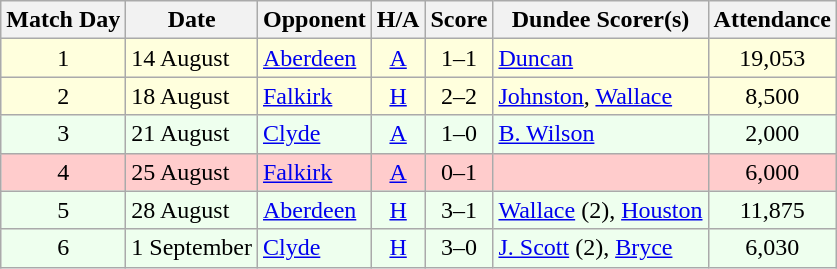<table class="wikitable" style="text-align:center">
<tr>
<th>Match Day</th>
<th>Date</th>
<th>Opponent</th>
<th>H/A</th>
<th>Score</th>
<th>Dundee Scorer(s)</th>
<th>Attendance</th>
</tr>
<tr bgcolor="#FFFFDD">
<td>1</td>
<td align="left">14 August</td>
<td align="left"><a href='#'>Aberdeen</a></td>
<td><a href='#'>A</a></td>
<td>1–1</td>
<td align="left"><a href='#'>Duncan</a></td>
<td>19,053</td>
</tr>
<tr bgcolor="#FFFFDD">
<td>2</td>
<td align="left">18 August</td>
<td align="left"><a href='#'>Falkirk</a></td>
<td><a href='#'>H</a></td>
<td>2–2</td>
<td align="left"><a href='#'>Johnston</a>, <a href='#'>Wallace</a></td>
<td>8,500</td>
</tr>
<tr bgcolor="#EEFFEE">
<td>3</td>
<td align="left">21 August</td>
<td align="left"><a href='#'>Clyde</a></td>
<td><a href='#'>A</a></td>
<td>1–0</td>
<td align="left"><a href='#'>B. Wilson</a></td>
<td>2,000</td>
</tr>
<tr bgcolor="#FFCCCC">
<td>4</td>
<td align="left">25 August</td>
<td align="left"><a href='#'>Falkirk</a></td>
<td><a href='#'>A</a></td>
<td>0–1</td>
<td align="left"></td>
<td>6,000</td>
</tr>
<tr bgcolor="#EEFFEE">
<td>5</td>
<td align="left">28 August</td>
<td align="left"><a href='#'>Aberdeen</a></td>
<td><a href='#'>H</a></td>
<td>3–1</td>
<td align="left"><a href='#'>Wallace</a> (2), <a href='#'>Houston</a></td>
<td>11,875</td>
</tr>
<tr bgcolor="#EEFFEE">
<td>6</td>
<td align="left">1 September</td>
<td align="left"><a href='#'>Clyde</a></td>
<td><a href='#'>H</a></td>
<td>3–0</td>
<td align="left"><a href='#'>J. Scott</a> (2), <a href='#'>Bryce</a></td>
<td>6,030</td>
</tr>
</table>
